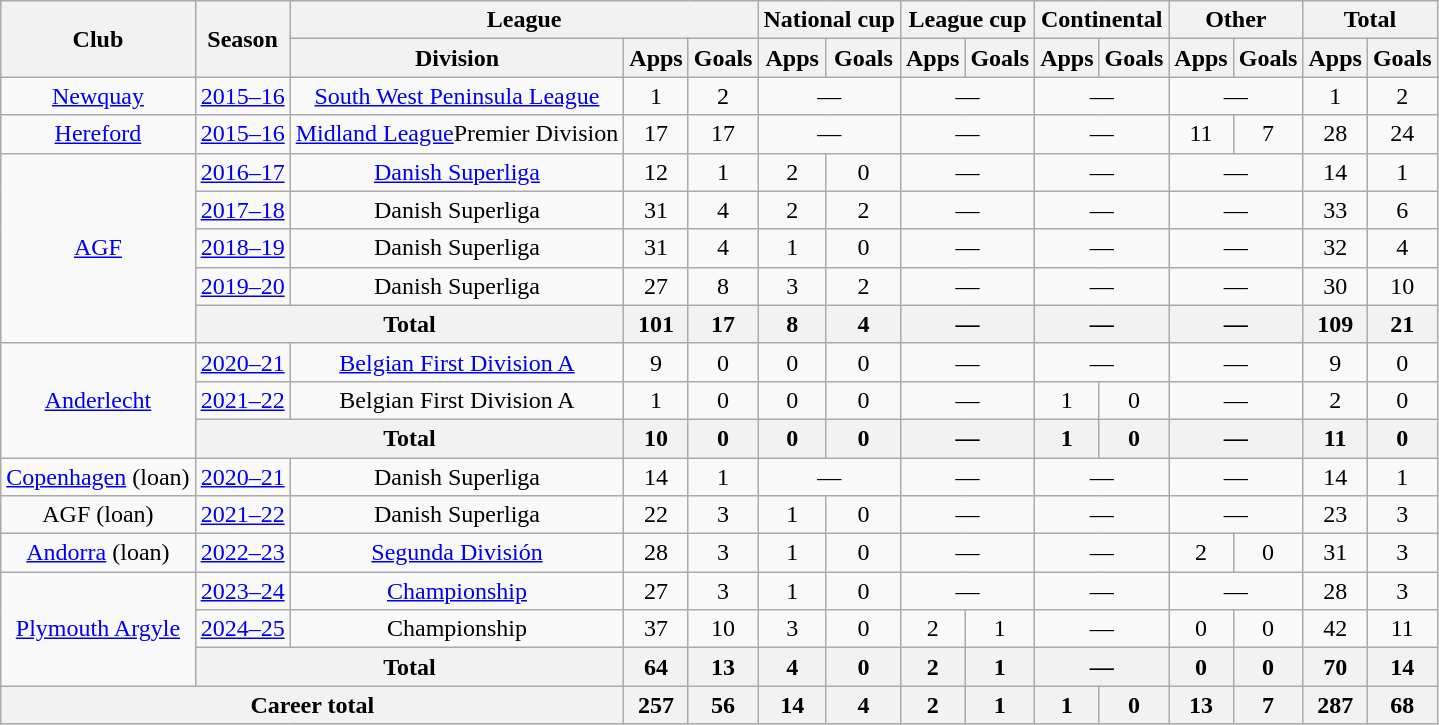<table class="wikitable" style="text-align:center">
<tr>
<th rowspan="2">Club</th>
<th rowspan="2">Season</th>
<th colspan="3">League</th>
<th colspan="2">National cup</th>
<th colspan="2">League cup</th>
<th colspan="2">Continental</th>
<th colspan="2">Other</th>
<th colspan="2">Total</th>
</tr>
<tr>
<th>Division</th>
<th>Apps</th>
<th>Goals</th>
<th>Apps</th>
<th>Goals</th>
<th>Apps</th>
<th>Goals</th>
<th>Apps</th>
<th>Goals</th>
<th>Apps</th>
<th>Goals</th>
<th>Apps</th>
<th>Goals</th>
</tr>
<tr>
<td><a href='#'>Newquay</a></td>
<td><a href='#'>2015–16</a></td>
<td><a href='#'>South West Peninsula League</a></td>
<td>1</td>
<td>2</td>
<td colspan="2">—</td>
<td colspan="2">—</td>
<td colspan="2">—</td>
<td colspan="2">—</td>
<td>1</td>
<td>2</td>
</tr>
<tr>
<td><a href='#'>Hereford</a></td>
<td><a href='#'>2015–16</a></td>
<td><a href='#'>Midland League</a>Premier Division</td>
<td>17</td>
<td>17</td>
<td colspan="2">—</td>
<td colspan="2">—</td>
<td colspan="2">—</td>
<td>11</td>
<td>7</td>
<td>28</td>
<td>24</td>
</tr>
<tr>
<td rowspan="5"><a href='#'>AGF</a></td>
<td><a href='#'>2016–17</a></td>
<td><a href='#'>Danish Superliga</a></td>
<td>12</td>
<td>1</td>
<td>2</td>
<td>0</td>
<td colspan="2">—</td>
<td colspan="2">—</td>
<td colspan="2">—</td>
<td>14</td>
<td>1</td>
</tr>
<tr>
<td><a href='#'>2017–18</a></td>
<td>Danish Superliga</td>
<td>31</td>
<td>4</td>
<td>2</td>
<td>2</td>
<td colspan="2">—</td>
<td colspan="2">—</td>
<td colspan="2">—</td>
<td>33</td>
<td>6</td>
</tr>
<tr>
<td><a href='#'>2018–19</a></td>
<td>Danish Superliga</td>
<td>31</td>
<td>4</td>
<td>1</td>
<td>0</td>
<td colspan="2">—</td>
<td colspan="2">—</td>
<td colspan="2">—</td>
<td>32</td>
<td>4</td>
</tr>
<tr>
<td><a href='#'>2019–20</a></td>
<td>Danish Superliga</td>
<td>27</td>
<td>8</td>
<td>3</td>
<td>2</td>
<td colspan="2">—</td>
<td colspan="2">—</td>
<td colspan="2">—</td>
<td>30</td>
<td>10</td>
</tr>
<tr>
<th colspan="2">Total</th>
<th>101</th>
<th>17</th>
<th>8</th>
<th>4</th>
<th colspan="2">—</th>
<th colspan="2">—</th>
<th colspan="2">—</th>
<th>109</th>
<th>21</th>
</tr>
<tr>
<td rowspan="3"><a href='#'>Anderlecht</a></td>
<td><a href='#'>2020–21</a></td>
<td><a href='#'>Belgian First Division A</a></td>
<td>9</td>
<td>0</td>
<td>0</td>
<td>0</td>
<td colspan="2">—</td>
<td colspan="2">—</td>
<td colspan="2">—</td>
<td>9</td>
<td>0</td>
</tr>
<tr>
<td><a href='#'>2021–22</a></td>
<td>Belgian First Division A</td>
<td>1</td>
<td>0</td>
<td>0</td>
<td>0</td>
<td colspan="2">—</td>
<td>1</td>
<td>0</td>
<td colspan="2">—</td>
<td>2</td>
<td>0</td>
</tr>
<tr>
<th colspan=2>Total</th>
<th>10</th>
<th>0</th>
<th>0</th>
<th>0</th>
<th colspan="2">—</th>
<th>1</th>
<th>0</th>
<th colspan="2">—</th>
<th>11</th>
<th>0</th>
</tr>
<tr>
<td><a href='#'>Copenhagen</a> (loan)</td>
<td><a href='#'>2020–21</a></td>
<td>Danish Superliga</td>
<td>14</td>
<td>1</td>
<td colspan="2">—</td>
<td colspan="2">—</td>
<td colspan="2">—</td>
<td colspan="2">—</td>
<td>14</td>
<td>1</td>
</tr>
<tr>
<td>AGF (loan)</td>
<td><a href='#'>2021–22</a></td>
<td>Danish Superliga</td>
<td>22</td>
<td>3</td>
<td>1</td>
<td>0</td>
<td colspan="2">—</td>
<td colspan="2">—</td>
<td colspan="2">—</td>
<td>23</td>
<td>3</td>
</tr>
<tr>
<td><a href='#'>Andorra</a> (loan)</td>
<td><a href='#'>2022–23</a></td>
<td><a href='#'>Segunda División</a></td>
<td>28</td>
<td>3</td>
<td>1</td>
<td>0</td>
<td colspan="2">—</td>
<td colspan="2">—</td>
<td>2</td>
<td>0</td>
<td>31</td>
<td>3</td>
</tr>
<tr>
<td rowspan="3"><a href='#'>Plymouth Argyle</a></td>
<td><a href='#'>2023–24</a></td>
<td><a href='#'>Championship</a></td>
<td>27</td>
<td>3</td>
<td>1</td>
<td>0</td>
<td colspan="2">—</td>
<td colspan="2">—</td>
<td colspan="2">—</td>
<td>28</td>
<td>3</td>
</tr>
<tr>
<td><a href='#'>2024–25</a></td>
<td>Championship</td>
<td>37</td>
<td>10</td>
<td>3</td>
<td>0</td>
<td>2</td>
<td>1</td>
<td colspan="2">—</td>
<td>0</td>
<td>0</td>
<td>42</td>
<td>11</td>
</tr>
<tr>
<th colspan="2">Total</th>
<th>64</th>
<th>13</th>
<th>4</th>
<th>0</th>
<th>2</th>
<th>1</th>
<th colspan="2">—</th>
<th>0</th>
<th>0</th>
<th>70</th>
<th>14</th>
</tr>
<tr>
<th colspan="3">Career total</th>
<th>257</th>
<th>56</th>
<th>14</th>
<th>4</th>
<th>2</th>
<th>1</th>
<th>1</th>
<th>0</th>
<th>13</th>
<th>7</th>
<th>287</th>
<th>68</th>
</tr>
</table>
